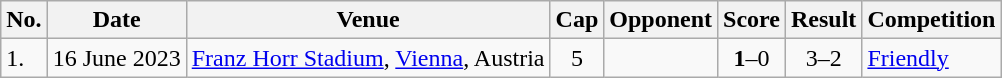<table class="wikitable">
<tr>
<th>No.</th>
<th>Date</th>
<th>Venue</th>
<th>Cap</th>
<th>Opponent</th>
<th>Score</th>
<th>Result</th>
<th>Competition</th>
</tr>
<tr>
<td>1.</td>
<td>16 June 2023</td>
<td><a href='#'>Franz Horr Stadium</a>, <a href='#'>Vienna</a>, Austria</td>
<td align=center>5</td>
<td></td>
<td align=center><strong>1</strong>–0</td>
<td align=center>3–2</td>
<td><a href='#'>Friendly</a></td>
</tr>
</table>
